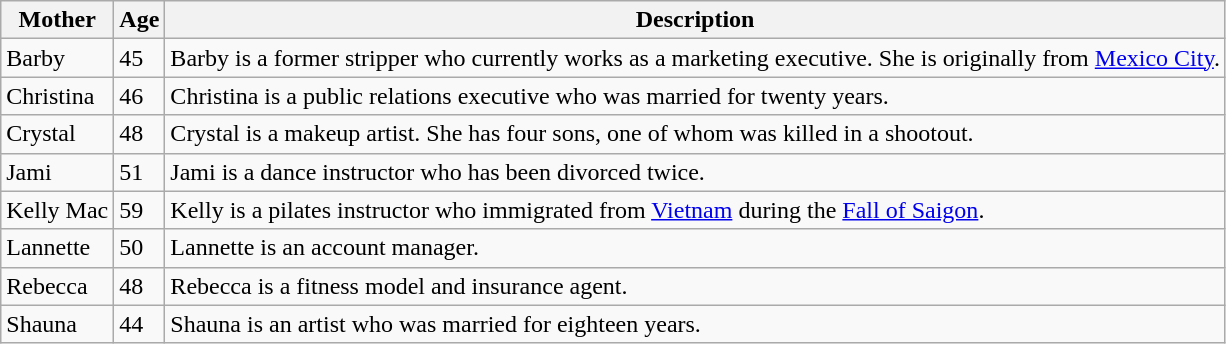<table class="wikitable sortable">
<tr>
<th>Mother</th>
<th>Age</th>
<th>Description</th>
</tr>
<tr>
<td>Barby</td>
<td>45</td>
<td>Barby is a former stripper who currently works as a marketing executive. She is originally from <a href='#'>Mexico City</a>.</td>
</tr>
<tr>
<td>Christina</td>
<td>46</td>
<td>Christina is a public relations executive who was married for twenty years.</td>
</tr>
<tr>
<td>Crystal</td>
<td>48</td>
<td>Crystal is a makeup artist. She has four sons, one of whom was killed in a shootout.</td>
</tr>
<tr>
<td>Jami</td>
<td>51</td>
<td>Jami is a dance instructor who has been divorced twice.</td>
</tr>
<tr>
<td>Kelly Mac</td>
<td>59</td>
<td>Kelly is a pilates instructor who immigrated from <a href='#'>Vietnam</a> during the <a href='#'>Fall of Saigon</a>.</td>
</tr>
<tr>
<td>Lannette</td>
<td>50</td>
<td>Lannette is an account manager.</td>
</tr>
<tr>
<td>Rebecca</td>
<td>48</td>
<td>Rebecca is a fitness model and insurance agent.</td>
</tr>
<tr>
<td>Shauna</td>
<td>44</td>
<td>Shauna is an artist who was married for eighteen years.</td>
</tr>
</table>
